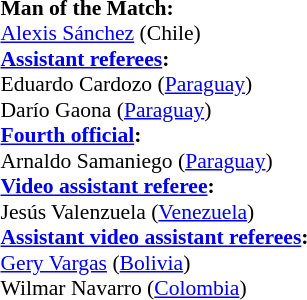<table width=50% style="font-size:90%">
<tr>
<td><br><strong>Man of the Match:</strong>
<br><a href='#'>Alexis Sánchez</a> (Chile)<br><strong><a href='#'>Assistant referees</a>:</strong>
<br>Eduardo Cardozo (<a href='#'>Paraguay</a>)
<br>Darío Gaona (<a href='#'>Paraguay</a>)
<br><strong><a href='#'>Fourth official</a>:</strong>
<br>Arnaldo Samaniego (<a href='#'>Paraguay</a>)
<br><strong><a href='#'>Video assistant referee</a>:</strong>
<br>Jesús Valenzuela (<a href='#'>Venezuela</a>)
<br><strong><a href='#'>Assistant video assistant referees</a>:</strong>
<br><a href='#'>Gery Vargas</a> (<a href='#'>Bolivia</a>)
<br>Wilmar Navarro (<a href='#'>Colombia</a>)</td>
</tr>
</table>
